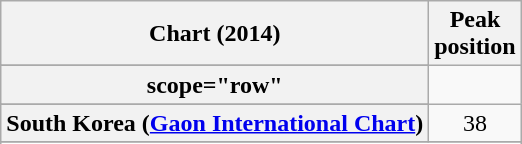<table class="wikitable sortable plainrowheaders">
<tr>
<th>Chart (2014)</th>
<th>Peak<br>position</th>
</tr>
<tr>
</tr>
<tr>
<th>scope="row"</th>
</tr>
<tr>
</tr>
<tr>
</tr>
<tr>
</tr>
<tr>
</tr>
<tr>
</tr>
<tr>
</tr>
<tr>
</tr>
<tr>
</tr>
<tr>
<th scope="row">South Korea (<a href='#'>Gaon International Chart</a>)</th>
<td align=center>38</td>
</tr>
<tr>
</tr>
<tr>
</tr>
<tr>
</tr>
</table>
